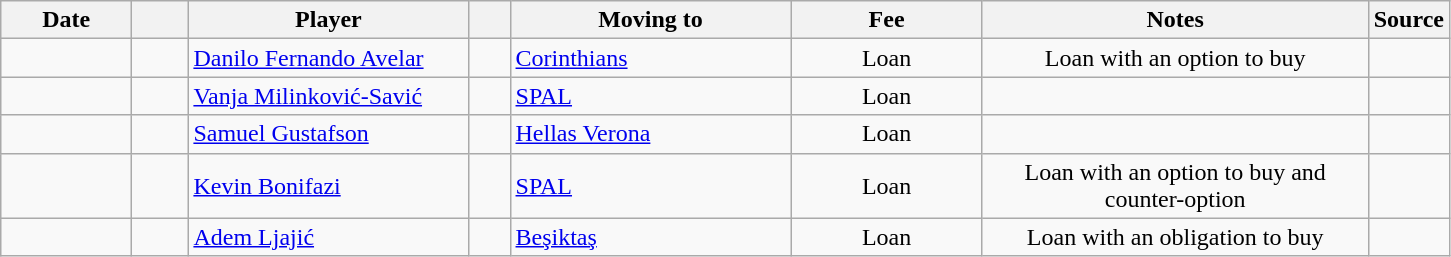<table class="wikitable sortable">
<tr>
<th style="width:80px;">Date</th>
<th style="width:30px;"></th>
<th style="width:180px;">Player</th>
<th style="width:20px;"></th>
<th style="width:180px;">Moving to</th>
<th style="width:120px;" class="unsortable">Fee</th>
<th style="width:250px;" class="unsortable">Notes</th>
<th style="width:20px;">Source</th>
</tr>
<tr>
<td></td>
<td align=center></td>
<td> <a href='#'>Danilo Fernando Avelar</a></td>
<td align=center></td>
<td> <a href='#'>Corinthians</a></td>
<td align=center>Loan</td>
<td align=center>Loan with an option to buy</td>
<td></td>
</tr>
<tr>
<td></td>
<td align=center></td>
<td> <a href='#'>Vanja Milinković-Savić</a></td>
<td align=center></td>
<td> <a href='#'>SPAL</a></td>
<td align=center>Loan</td>
<td align=center></td>
<td></td>
</tr>
<tr>
<td></td>
<td align=center></td>
<td> <a href='#'>Samuel Gustafson</a></td>
<td align=center></td>
<td> <a href='#'>Hellas Verona</a></td>
<td align=center>Loan</td>
<td align=center></td>
<td></td>
</tr>
<tr>
<td></td>
<td align=center></td>
<td> <a href='#'>Kevin Bonifazi</a></td>
<td align=center></td>
<td> <a href='#'>SPAL</a></td>
<td align=center>Loan</td>
<td align=center>Loan with an option to buy and counter-option</td>
<td></td>
</tr>
<tr>
<td></td>
<td align=center></td>
<td> <a href='#'>Adem Ljajić</a></td>
<td align=center></td>
<td> <a href='#'>Beşiktaş</a></td>
<td align=center>Loan</td>
<td align=center>Loan with an obligation to buy</td>
<td></td>
</tr>
</table>
